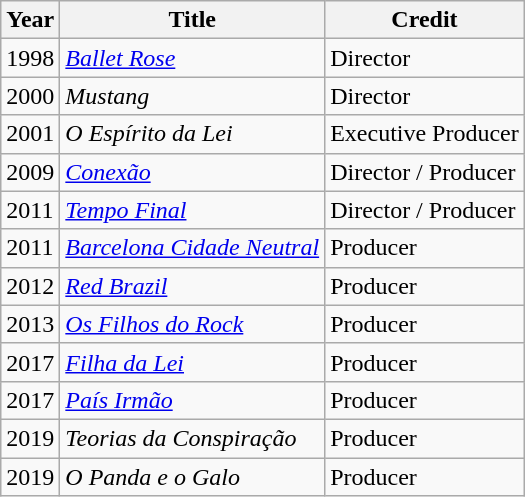<table class="wikitable">
<tr>
<th>Year</th>
<th>Title</th>
<th>Credit</th>
</tr>
<tr>
<td>1998</td>
<td><em><a href='#'>Ballet Rose</a></em></td>
<td>Director</td>
</tr>
<tr>
<td>2000</td>
<td><em>Mustang</em></td>
<td>Director</td>
</tr>
<tr>
<td>2001</td>
<td><em>O Espírito da Lei</em></td>
<td>Executive Producer</td>
</tr>
<tr>
<td>2009</td>
<td><em><a href='#'>Conexão</a></em></td>
<td>Director / Producer</td>
</tr>
<tr>
<td>2011</td>
<td><a href='#'><em>Tempo Final</em></a></td>
<td>Director / Producer</td>
</tr>
<tr>
<td>2011</td>
<td><a href='#'><em>Barcelona Cidade Neutral</em></a></td>
<td>Producer</td>
</tr>
<tr>
<td>2012</td>
<td><a href='#'><em>Red Brazil</em></a></td>
<td>Producer</td>
</tr>
<tr>
<td>2013</td>
<td><em><a href='#'>Os Filhos do Rock</a></em></td>
<td>Producer</td>
</tr>
<tr>
<td>2017</td>
<td><em><a href='#'>Filha da Lei</a></em></td>
<td>Producer</td>
</tr>
<tr>
<td>2017</td>
<td><em><a href='#'>País Irmão</a></em></td>
<td>Producer</td>
</tr>
<tr>
<td>2019</td>
<td><em>Teorias da Conspiração</em></td>
<td>Producer</td>
</tr>
<tr>
<td>2019</td>
<td><em>O Panda e o Galo</em></td>
<td>Producer</td>
</tr>
</table>
